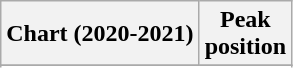<table class="wikitable sortable plainrowheaders" style="text-align:center">
<tr>
<th scope="col">Chart (2020-2021)</th>
<th scope="col">Peak<br> position</th>
</tr>
<tr>
</tr>
<tr>
</tr>
</table>
